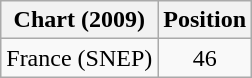<table class="wikitable">
<tr>
<th>Chart (2009)</th>
<th>Position</th>
</tr>
<tr>
<td>France (SNEP)</td>
<td align="center">46</td>
</tr>
</table>
